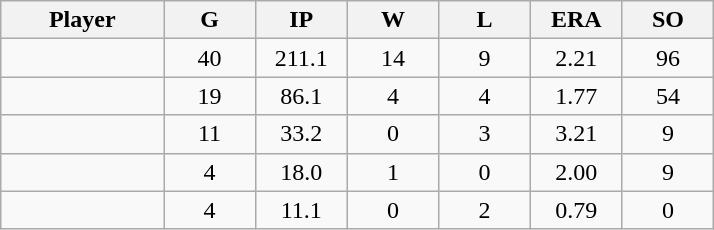<table class="wikitable sortable">
<tr>
<th bgcolor="#DDDDFF" width="16%">Player</th>
<th bgcolor="#DDDDFF" width="9%">G</th>
<th bgcolor="#DDDDFF" width="9%">IP</th>
<th bgcolor="#DDDDFF" width="9%">W</th>
<th bgcolor="#DDDDFF" width="9%">L</th>
<th bgcolor="#DDDDFF" width="9%">ERA</th>
<th bgcolor="#DDDDFF" width="9%">SO</th>
</tr>
<tr align="center">
<td></td>
<td>40</td>
<td>211.1</td>
<td>14</td>
<td>9</td>
<td>2.21</td>
<td>96</td>
</tr>
<tr align="center">
<td></td>
<td>19</td>
<td>86.1</td>
<td>4</td>
<td>4</td>
<td>1.77</td>
<td>54</td>
</tr>
<tr align="center">
<td></td>
<td>11</td>
<td>33.2</td>
<td>0</td>
<td>3</td>
<td>3.21</td>
<td>9</td>
</tr>
<tr align="center">
<td></td>
<td>4</td>
<td>18.0</td>
<td>1</td>
<td>0</td>
<td>2.00</td>
<td>9</td>
</tr>
<tr align="center">
<td></td>
<td>4</td>
<td>11.1</td>
<td>0</td>
<td>2</td>
<td>0.79</td>
<td>0</td>
</tr>
</table>
